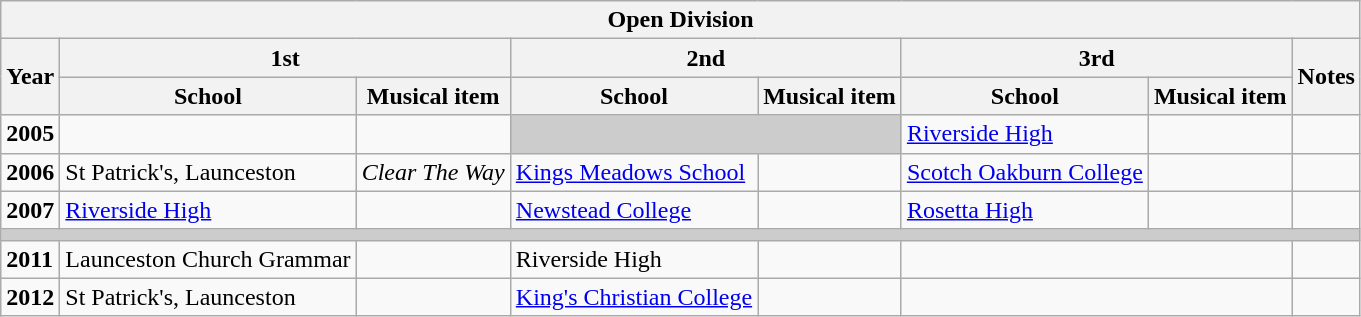<table class="wikitable sortable">
<tr>
<th colspan=8>Open Division</th>
</tr>
<tr>
<th rowspan=2>Year</th>
<th colspan=2>1st</th>
<th colspan=2>2nd</th>
<th colspan=2>3rd</th>
<th rowspan=2>Notes</th>
</tr>
<tr>
<th>School</th>
<th>Musical item</th>
<th>School</th>
<th>Musical item</th>
<th>School</th>
<th>Musical item</th>
</tr>
<tr>
<td><strong>2005</strong></td>
<td></td>
<td></td>
<td colspan=2 style="background: #cccccc;"></td>
<td><a href='#'>Riverside High</a></td>
<td></td>
<td></td>
</tr>
<tr>
<td><strong>2006</strong></td>
<td>St Patrick's, Launceston</td>
<td><em>Clear The Way</em></td>
<td><a href='#'>Kings Meadows School</a></td>
<td></td>
<td><a href='#'>Scotch Oakburn College</a></td>
<td></td>
<td></td>
</tr>
<tr>
<td><strong>2007</strong></td>
<td><a href='#'>Riverside High</a></td>
<td></td>
<td><a href='#'>Newstead College</a></td>
<td></td>
<td><a href='#'>Rosetta High</a></td>
<td></td>
<td></td>
</tr>
<tr>
<th colspan=8 style="background: #cccccc;"></th>
</tr>
<tr>
<td><strong>2011</strong></td>
<td>Launceston Church Grammar</td>
<td></td>
<td>Riverside High</td>
<td></td>
<td colspan=2></td>
<td></td>
</tr>
<tr>
<td><strong>2012</strong></td>
<td>St Patrick's, Launceston</td>
<td></td>
<td><a href='#'>King's Christian College</a></td>
<td></td>
<td colspan=2></td>
<td></td>
</tr>
</table>
